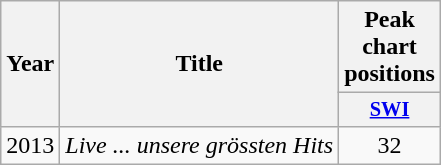<table class="wikitable plainrowheaders" style="text-align:center;">
<tr>
<th scope="col" rowspan="2">Year</th>
<th scope="col" rowspan="2">Title</th>
<th scope="col" colspan=1>Peak chart positions</th>
</tr>
<tr>
<th scope="col" style="width:3em;font-size:85%;"><a href='#'>SWI</a><br></th>
</tr>
<tr>
<td scope="row">2013</td>
<td scope="row"><em>Live ... unsere grössten Hits</em></td>
<td>32</td>
</tr>
</table>
